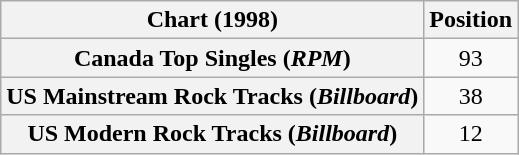<table class="wikitable sortable plainrowheaders" style="text-align:center">
<tr>
<th>Chart (1998)</th>
<th>Position</th>
</tr>
<tr>
<th scope="row">Canada Top Singles (<em>RPM</em>)</th>
<td>93</td>
</tr>
<tr>
<th scope="row">US Mainstream Rock Tracks (<em>Billboard</em>)</th>
<td>38</td>
</tr>
<tr>
<th scope="row">US Modern Rock Tracks (<em>Billboard</em>)</th>
<td>12</td>
</tr>
</table>
